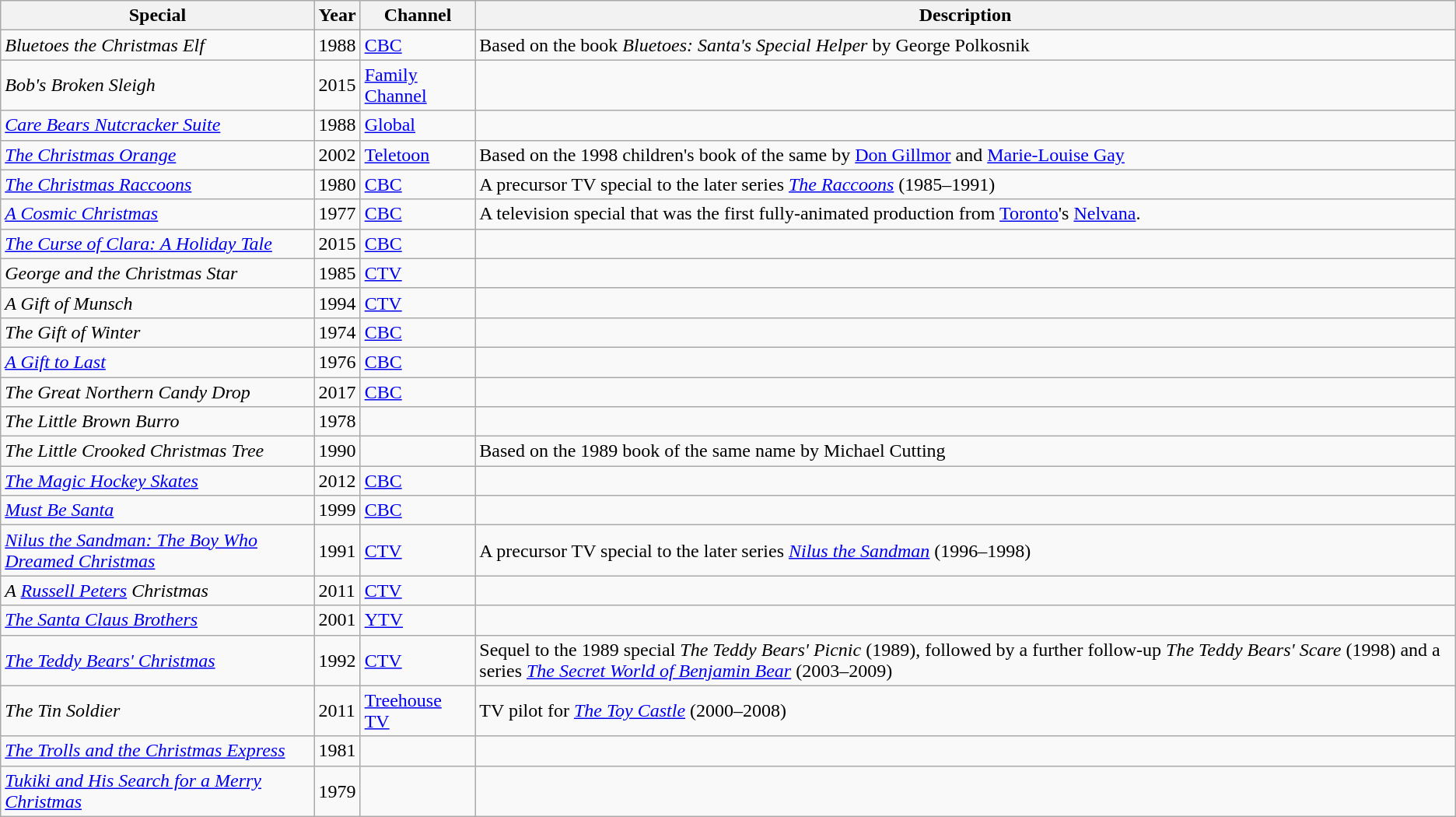<table class="wikitable sortable">
<tr>
<th>Special</th>
<th>Year</th>
<th>Channel</th>
<th>Description</th>
</tr>
<tr>
<td><em>Bluetoes the Christmas Elf</em></td>
<td>1988</td>
<td><a href='#'>CBC</a></td>
<td>Based on the book <em>Bluetoes: Santa's Special Helper</em> by George Polkosnik</td>
</tr>
<tr>
<td><em>Bob's Broken Sleigh</em></td>
<td>2015</td>
<td><a href='#'>Family Channel</a></td>
<td></td>
</tr>
<tr>
<td><em><a href='#'>Care Bears Nutcracker Suite</a></em></td>
<td>1988</td>
<td><a href='#'>Global</a></td>
<td></td>
</tr>
<tr>
<td><em><a href='#'>The Christmas Orange</a></em></td>
<td>2002</td>
<td><a href='#'>Teletoon</a></td>
<td>Based on the 1998 children's book of the same by <a href='#'>Don Gillmor</a> and <a href='#'>Marie-Louise Gay</a></td>
</tr>
<tr>
<td><em><a href='#'>The Christmas Raccoons</a></em></td>
<td>1980</td>
<td><a href='#'>CBC</a></td>
<td>A precursor TV special to the later series <em><a href='#'>The Raccoons</a></em> (1985–1991)</td>
</tr>
<tr>
<td><em><a href='#'>A Cosmic Christmas</a></em></td>
<td>1977</td>
<td><a href='#'>CBC</a></td>
<td>A television special that was the first fully-animated production from <a href='#'>Toronto</a>'s <a href='#'>Nelvana</a>.</td>
</tr>
<tr>
<td><em><a href='#'>The Curse of Clara: A Holiday Tale</a></em></td>
<td>2015</td>
<td><a href='#'>CBC</a></td>
<td></td>
</tr>
<tr>
<td><em>George and the Christmas Star</em></td>
<td>1985</td>
<td><a href='#'>CTV</a></td>
<td></td>
</tr>
<tr>
<td><em>A Gift of Munsch</em></td>
<td>1994</td>
<td><a href='#'>CTV</a></td>
<td></td>
</tr>
<tr>
<td><em>The Gift of Winter</em></td>
<td>1974</td>
<td><a href='#'>CBC</a></td>
<td></td>
</tr>
<tr>
<td><em><a href='#'>A Gift to Last</a></em></td>
<td>1976</td>
<td><a href='#'>CBC</a></td>
<td></td>
</tr>
<tr>
<td><em>The Great Northern Candy Drop</em></td>
<td>2017</td>
<td><a href='#'>CBC</a></td>
<td></td>
</tr>
<tr>
<td><em>The Little Brown Burro</em></td>
<td>1978</td>
<td></td>
<td></td>
</tr>
<tr>
<td><em>The Little Crooked Christmas Tree</em></td>
<td>1990</td>
<td></td>
<td>Based on the 1989 book of the same name by Michael Cutting</td>
</tr>
<tr>
<td><em><a href='#'>The Magic Hockey Skates</a></em></td>
<td>2012</td>
<td><a href='#'>CBC</a></td>
<td></td>
</tr>
<tr>
<td><em><a href='#'>Must Be Santa</a></em></td>
<td>1999</td>
<td><a href='#'>CBC</a></td>
<td></td>
</tr>
<tr>
<td><em><a href='#'>Nilus the Sandman: The Boy Who Dreamed Christmas</a></em></td>
<td>1991</td>
<td><a href='#'>CTV</a></td>
<td>A precursor TV special to the later series <em><a href='#'>Nilus the Sandman</a></em> (1996–1998)</td>
</tr>
<tr>
<td><em>A <a href='#'>Russell Peters</a> Christmas</em></td>
<td>2011</td>
<td><a href='#'>CTV</a></td>
<td></td>
</tr>
<tr>
<td><em><a href='#'>The Santa Claus Brothers</a></em></td>
<td>2001</td>
<td><a href='#'>YTV</a></td>
<td></td>
</tr>
<tr>
<td><em><a href='#'>The Teddy Bears' Christmas</a></em></td>
<td>1992</td>
<td><a href='#'>CTV</a></td>
<td>Sequel to the 1989 special <em>The Teddy Bears' Picnic</em> (1989), followed by a further follow-up <em>The Teddy Bears' Scare</em> (1998) and a series <em><a href='#'>The Secret World of Benjamin Bear</a></em> (2003–2009)</td>
</tr>
<tr>
<td><em>The Tin Soldier</em></td>
<td>2011</td>
<td><a href='#'>Treehouse TV</a></td>
<td>TV pilot for <em><a href='#'>The Toy Castle</a></em> (2000–2008)</td>
</tr>
<tr>
<td><em><a href='#'>The Trolls and the Christmas Express</a></em></td>
<td>1981</td>
<td></td>
<td></td>
</tr>
<tr>
<td><em><a href='#'>Tukiki and His Search for a Merry Christmas</a></em></td>
<td>1979</td>
<td></td>
<td></td>
</tr>
</table>
